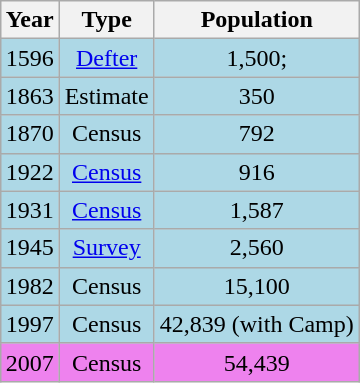<table class="wikitable" style="float:right; margin-left:15px;">
<tr>
<th>Year</th>
<th>Type</th>
<th>Population</th>
</tr>
<tr style="background:#add8e6;">
<td>1596</td>
<td style="text-align:center;"><a href='#'>Defter</a></td>
<td style="text-align:center;">1,500;</td>
</tr>
<tr style="background:#add8e6;">
<td>1863</td>
<td style="text-align:center;">Estimate</td>
<td style="text-align:center;">350</td>
</tr>
<tr style="background:#add8e6;">
<td>1870</td>
<td style="text-align:center;">Census</td>
<td style="text-align:center;">792</td>
</tr>
<tr style="background:#add8e6;">
<td>1922</td>
<td style="text-align:center;"><a href='#'>Census</a></td>
<td style="text-align:center;">916</td>
</tr>
<tr style="background:#add8e6;">
<td>1931</td>
<td style="text-align:center;"><a href='#'>Census</a></td>
<td style="text-align:center;">1,587</td>
</tr>
<tr style="background:#add8e6;">
<td>1945</td>
<td style="text-align:center;"><a href='#'>Survey</a></td>
<td style="text-align:center;">2,560</td>
</tr>
<tr style="background:#add8e6;">
<td>1982</td>
<td style="text-align:center;">Census</td>
<td style="text-align:center;">15,100</td>
</tr>
<tr style="background:#add8e6;">
<td>1997</td>
<td style="text-align:center;">Census</td>
<td style="text-align:center;">42,839 (with Camp)</td>
</tr>
<tr style="background:violet;">
<td>2007</td>
<td style="text-align:center;">Census</td>
<td style="text-align:center;">54,439</td>
</tr>
</table>
